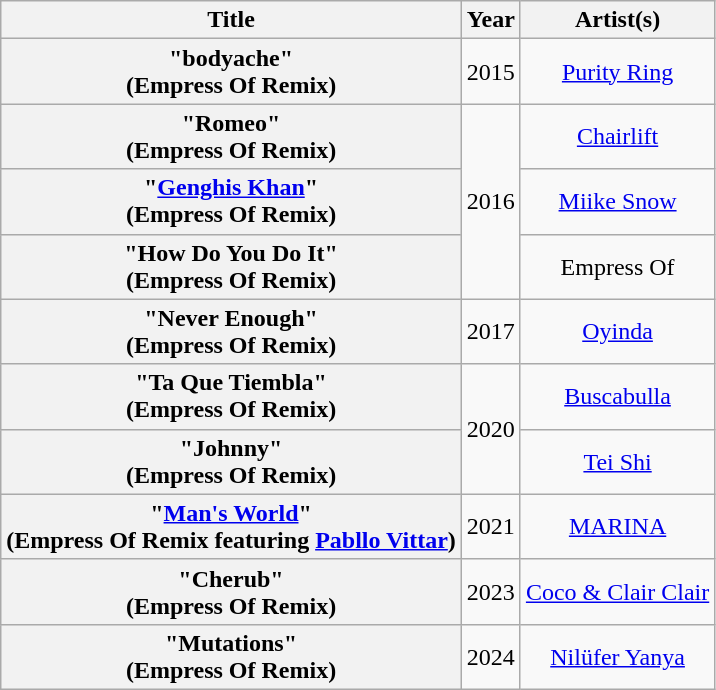<table class="wikitable plainrowheaders" style="text-align:center;">
<tr>
<th scope="col">Title</th>
<th scope="col">Year</th>
<th scope="col">Artist(s)</th>
</tr>
<tr>
<th scope="row">"bodyache"<br><span>(Empress Of Remix)</span></th>
<td rowspan="1">2015</td>
<td><a href='#'>Purity Ring</a></td>
</tr>
<tr>
<th scope="row">"Romeo"<br><span>(Empress Of Remix)</span></th>
<td rowspan="3">2016</td>
<td><a href='#'>Chairlift</a></td>
</tr>
<tr>
<th scope="row">"<a href='#'>Genghis Khan</a>"<br><span>(Empress Of Remix)</span></th>
<td><a href='#'>Miike Snow</a></td>
</tr>
<tr>
<th scope="row">"How Do You Do It"<br><span>(Empress Of Remix)</span></th>
<td>Empress Of</td>
</tr>
<tr>
<th scope="row">"Never Enough"<br><span>(Empress Of Remix)</span></th>
<td>2017</td>
<td><a href='#'>Oyinda</a></td>
</tr>
<tr>
<th scope="row">"Ta Que Tiembla"<br><span>(Empress Of Remix)</span></th>
<td rowspan="2">2020</td>
<td><a href='#'>Buscabulla</a></td>
</tr>
<tr>
<th scope="row">"Johnny"<br><span>(Empress Of Remix)</span></th>
<td><a href='#'>Tei Shi</a></td>
</tr>
<tr>
<th scope="row">"<a href='#'>Man's World</a>"<br><span>(Empress Of Remix featuring <a href='#'>Pabllo Vittar</a>)</span></th>
<td rowspan="1">2021</td>
<td><a href='#'>MARINA</a></td>
</tr>
<tr>
<th scope="row">"Cherub"<br><span>(Empress Of Remix)</span></th>
<td rowspan="1">2023</td>
<td><a href='#'>Coco & Clair Clair</a></td>
</tr>
<tr>
<th scope="row">"Mutations"<br><span>(Empress Of Remix)</span></th>
<td rowspan="1">2024</td>
<td><a href='#'>Nilüfer Yanya</a></td>
</tr>
</table>
